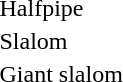<table>
<tr>
<td>Halfpipe<br></td>
<td></td>
<td></td>
<td></td>
</tr>
<tr>
<td>Slalom<br></td>
<td></td>
<td></td>
<td></td>
</tr>
<tr>
<td>Giant slalom<br></td>
<td></td>
<td></td>
<td></td>
</tr>
</table>
